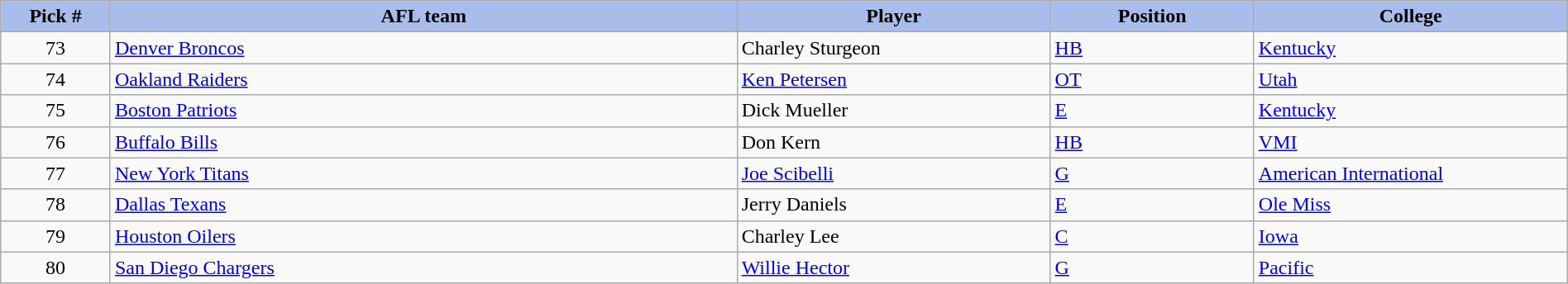<table class="wikitable sortable sortable" style="width: 100%">
<tr>
<th style="background:#A8BDEC;" width=7%>Pick #</th>
<th width=40% style="background:#A8BDEC;">AFL team</th>
<th width=20% style="background:#A8BDEC;">Player</th>
<th width=13% style="background:#A8BDEC;">Position</th>
<th style="background:#A8BDEC;">College</th>
</tr>
<tr>
<td align="center">73</td>
<td><a href='#'>Denver Broncos</a></td>
<td>Charley Sturgeon</td>
<td><a href='#'>HB</a></td>
<td><a href='#'>Kentucky</a></td>
</tr>
<tr>
<td align="center">74</td>
<td><a href='#'>Oakland Raiders</a></td>
<td><a href='#'>Ken Petersen</a></td>
<td><a href='#'>OT</a></td>
<td><a href='#'>Utah</a></td>
</tr>
<tr>
<td align="center">75</td>
<td><a href='#'>Boston Patriots</a></td>
<td>Dick Mueller</td>
<td><a href='#'>E</a></td>
<td><a href='#'>Kentucky</a></td>
</tr>
<tr>
<td align="center">76</td>
<td><a href='#'>Buffalo Bills</a></td>
<td>Don Kern</td>
<td><a href='#'>HB</a></td>
<td><a href='#'>VMI</a></td>
</tr>
<tr>
<td align="center">77</td>
<td><a href='#'>New York Titans</a></td>
<td><a href='#'>Joe Scibelli</a></td>
<td><a href='#'>G</a></td>
<td><a href='#'>American International</a></td>
</tr>
<tr>
<td align="center">78</td>
<td><a href='#'>Dallas Texans</a></td>
<td>Jerry Daniels</td>
<td><a href='#'>E</a></td>
<td><a href='#'>Ole Miss</a></td>
</tr>
<tr>
<td align="center">79</td>
<td><a href='#'>Houston Oilers</a></td>
<td>Charley Lee</td>
<td><a href='#'>C</a></td>
<td><a href='#'>Iowa</a></td>
</tr>
<tr>
<td align="center">80</td>
<td><a href='#'>San Diego Chargers</a></td>
<td><a href='#'>Willie Hector</a></td>
<td><a href='#'>G</a></td>
<td><a href='#'>Pacific</a></td>
</tr>
</table>
